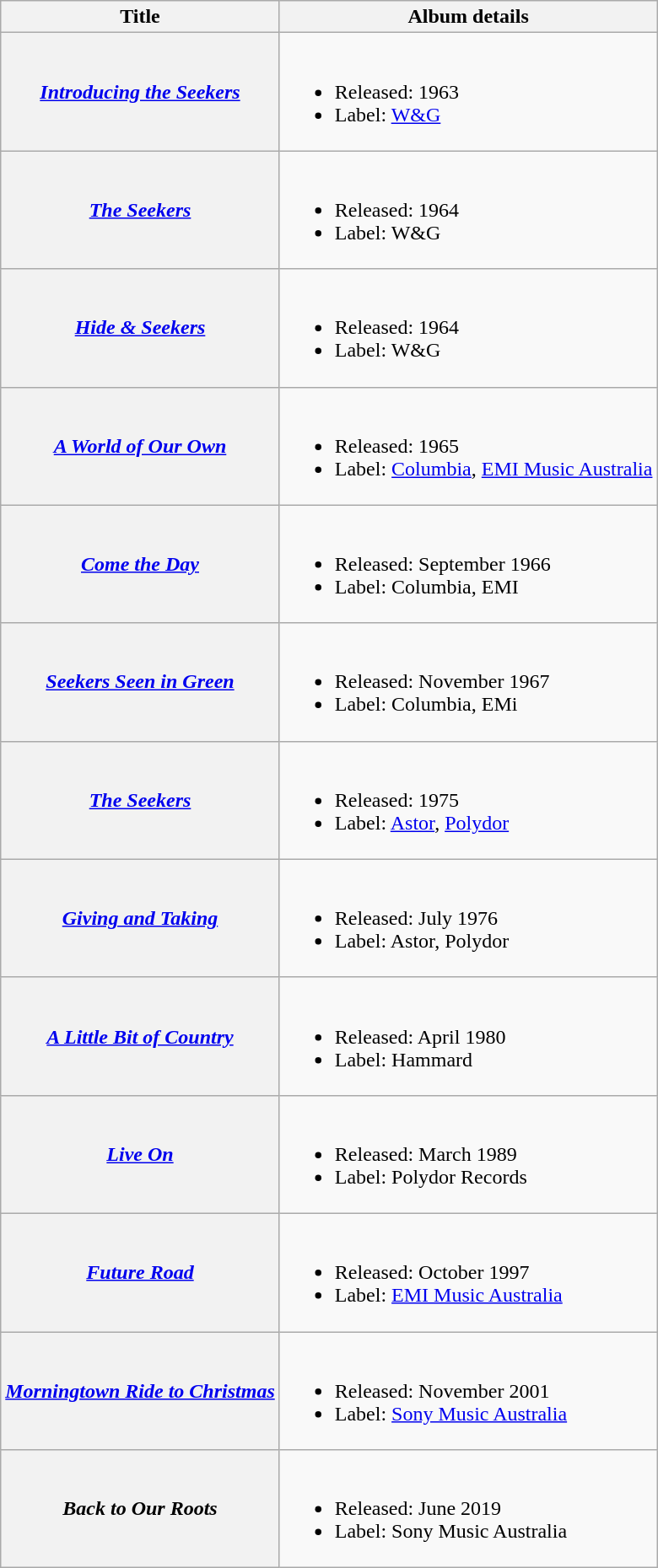<table class="wikitable">
<tr>
<th>Title</th>
<th>Album details</th>
</tr>
<tr>
<th><em><a href='#'>Introducing the Seekers</a></em></th>
<td><br><ul><li>Released: 1963</li><li>Label: <a href='#'>W&G</a></li></ul></td>
</tr>
<tr>
<th><em><a href='#'>The Seekers</a></em></th>
<td><br><ul><li>Released: 1964</li><li>Label: W&G</li></ul></td>
</tr>
<tr>
<th><em><a href='#'>Hide & Seekers</a></em></th>
<td><br><ul><li>Released: 1964</li><li>Label: W&G</li></ul></td>
</tr>
<tr>
<th><em><a href='#'>A World of Our Own</a></em></th>
<td><br><ul><li>Released: 1965</li><li>Label: <a href='#'>Columbia</a>, <a href='#'>EMI Music Australia</a></li></ul></td>
</tr>
<tr>
<th><em><a href='#'>Come the Day</a></em></th>
<td><br><ul><li>Released: September 1966</li><li>Label: Columbia, EMI</li></ul></td>
</tr>
<tr>
<th><em><a href='#'>Seekers Seen in Green</a></em></th>
<td><br><ul><li>Released: November 1967</li><li>Label: Columbia, EMi</li></ul></td>
</tr>
<tr>
<th><em><a href='#'>The Seekers</a></em></th>
<td><br><ul><li>Released: 1975</li><li>Label: <a href='#'>Astor</a>, <a href='#'>Polydor</a></li></ul></td>
</tr>
<tr>
<th><em><a href='#'>Giving and Taking</a></em></th>
<td><br><ul><li>Released: July 1976</li><li>Label: Astor, Polydor</li></ul></td>
</tr>
<tr>
<th><em><a href='#'>A Little Bit of Country</a></em></th>
<td><br><ul><li>Released: April 1980</li><li>Label: Hammard</li></ul></td>
</tr>
<tr>
<th><em><a href='#'>Live On</a></em></th>
<td><br><ul><li>Released: March 1989</li><li>Label: Polydor Records</li></ul></td>
</tr>
<tr>
<th><em><a href='#'>Future Road</a></em></th>
<td><br><ul><li>Released: October 1997</li><li>Label: <a href='#'>EMI Music Australia</a></li></ul></td>
</tr>
<tr>
<th><em><a href='#'>Morningtown Ride to Christmas</a></em></th>
<td><br><ul><li>Released: November 2001</li><li>Label: <a href='#'>Sony Music Australia</a></li></ul></td>
</tr>
<tr>
<th><em>Back to Our Roots</em></th>
<td><br><ul><li>Released: June 2019</li><li>Label: Sony Music Australia</li></ul></td>
</tr>
</table>
